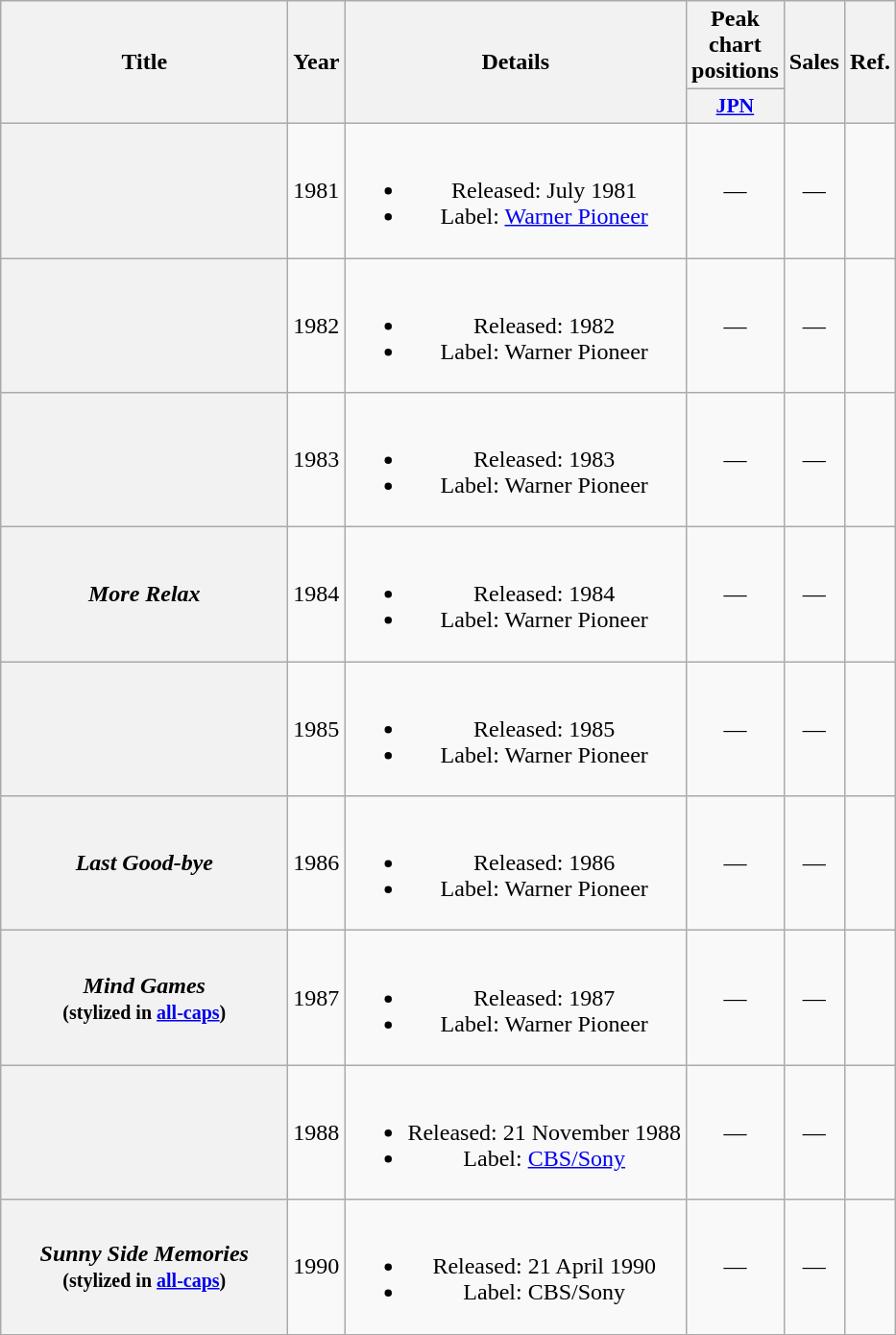<table class="wikitable plainrowheaders" style="text-align:center;">
<tr>
<th scope="col" rowspan="2" style="width:12em;">Title</th>
<th scope="col" rowspan="2">Year</th>
<th scope="col" rowspan="2">Details</th>
<th scope="col" colspan="1">Peak chart positions</th>
<th scope="col" rowspan="2">Sales</th>
<th scope="col" rowspan="2">Ref.</th>
</tr>
<tr>
<th scope="col" style="width:3em;font-size:90%;"><a href='#'>JPN</a></th>
</tr>
<tr>
<th scope="row"></th>
<td>1981</td>
<td><br><ul><li>Released: July 1981</li><li>Label: <a href='#'>Warner Pioneer</a></li></ul></td>
<td>—</td>
<td>—</td>
<td></td>
</tr>
<tr>
<th scope="row"></th>
<td>1982</td>
<td><br><ul><li>Released: 1982</li><li>Label: Warner Pioneer</li></ul></td>
<td>—</td>
<td>—</td>
<td></td>
</tr>
<tr>
<th scope="row"></th>
<td>1983</td>
<td><br><ul><li>Released: 1983</li><li>Label: Warner Pioneer</li></ul></td>
<td>—</td>
<td>—</td>
<td></td>
</tr>
<tr>
<th scope="row"><em>More Relax</em></th>
<td>1984</td>
<td><br><ul><li>Released: 1984</li><li>Label: Warner Pioneer</li></ul></td>
<td>—</td>
<td>—</td>
<td></td>
</tr>
<tr>
<th scope="row"></th>
<td>1985</td>
<td><br><ul><li>Released: 1985</li><li>Label: Warner Pioneer</li></ul></td>
<td>—</td>
<td>—</td>
<td></td>
</tr>
<tr>
<th scope="row"><em>Last Good-bye</em></th>
<td>1986</td>
<td><br><ul><li>Released: 1986</li><li>Label: Warner Pioneer</li></ul></td>
<td>—</td>
<td>—</td>
<td></td>
</tr>
<tr>
<th scope="row"><em>Mind Games</em><br><small>(stylized in <a href='#'>all-caps</a>)</small></th>
<td>1987</td>
<td><br><ul><li>Released: 1987</li><li>Label: Warner Pioneer</li></ul></td>
<td>—</td>
<td>—</td>
<td></td>
</tr>
<tr>
<th scope="row"></th>
<td>1988</td>
<td><br><ul><li>Released: 21 November 1988</li><li>Label: <a href='#'>CBS/Sony</a></li></ul></td>
<td>—</td>
<td>—</td>
<td></td>
</tr>
<tr>
<th scope="row"><em>Sunny Side Memories</em><br><small>(stylized in <a href='#'>all-caps</a>)</small></th>
<td>1990</td>
<td><br><ul><li>Released: 21 April 1990</li><li>Label: CBS/Sony</li></ul></td>
<td>—</td>
<td>—</td>
<td></td>
</tr>
</table>
